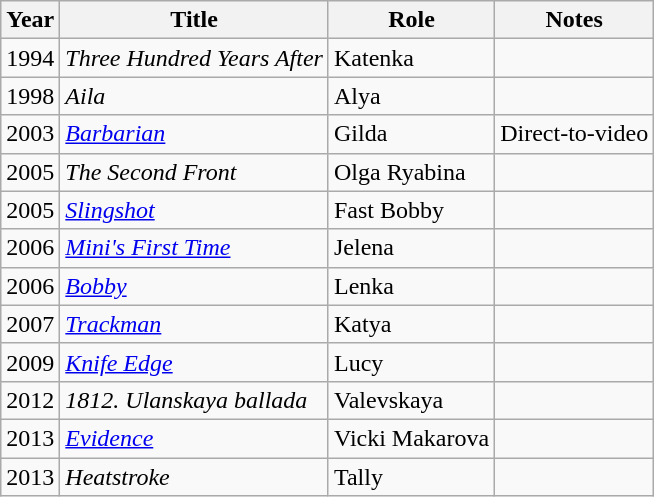<table class="wikitable sortable">
<tr>
<th>Year</th>
<th>Title</th>
<th>Role</th>
<th>Notes</th>
</tr>
<tr>
<td>1994</td>
<td><em>Three Hundred Years After</em></td>
<td>Katenka</td>
<td></td>
</tr>
<tr>
<td>1998</td>
<td><em>Aila</em></td>
<td>Alya</td>
<td></td>
</tr>
<tr>
<td>2003</td>
<td><a href='#'><em>Barbarian</em></a></td>
<td>Gilda</td>
<td>Direct-to-video</td>
</tr>
<tr>
<td>2005</td>
<td><em>The Second Front</em></td>
<td>Olga Ryabina</td>
<td></td>
</tr>
<tr>
<td>2005</td>
<td><a href='#'><em>Slingshot</em></a></td>
<td>Fast Bobby</td>
<td></td>
</tr>
<tr>
<td>2006</td>
<td><em><a href='#'>Mini's First Time</a></em></td>
<td>Jelena</td>
<td></td>
</tr>
<tr>
<td>2006</td>
<td><a href='#'><em>Bobby</em></a></td>
<td>Lenka</td>
<td></td>
</tr>
<tr>
<td>2007</td>
<td><a href='#'><em>Trackman</em></a></td>
<td>Katya</td>
<td></td>
</tr>
<tr>
<td>2009</td>
<td><a href='#'><em>Knife Edge</em></a></td>
<td>Lucy</td>
<td></td>
</tr>
<tr>
<td>2012</td>
<td><em>1812. Ulanskaya ballada</em></td>
<td>Valevskaya</td>
<td></td>
</tr>
<tr>
<td>2013</td>
<td><a href='#'><em>Evidence</em></a></td>
<td>Vicki Makarova</td>
<td></td>
</tr>
<tr>
<td>2013</td>
<td><em>Heatstroke</em></td>
<td>Tally</td>
<td></td>
</tr>
</table>
